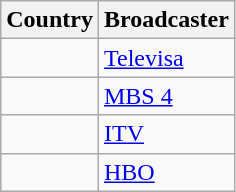<table class="wikitable">
<tr>
<th align=center>Country</th>
<th align=center>Broadcaster</th>
</tr>
<tr>
<td></td>
<td><a href='#'>Televisa</a></td>
</tr>
<tr>
<td></td>
<td><a href='#'>MBS 4</a></td>
</tr>
<tr>
<td></td>
<td><a href='#'>ITV</a></td>
</tr>
<tr>
<td></td>
<td><a href='#'>HBO</a></td>
</tr>
</table>
